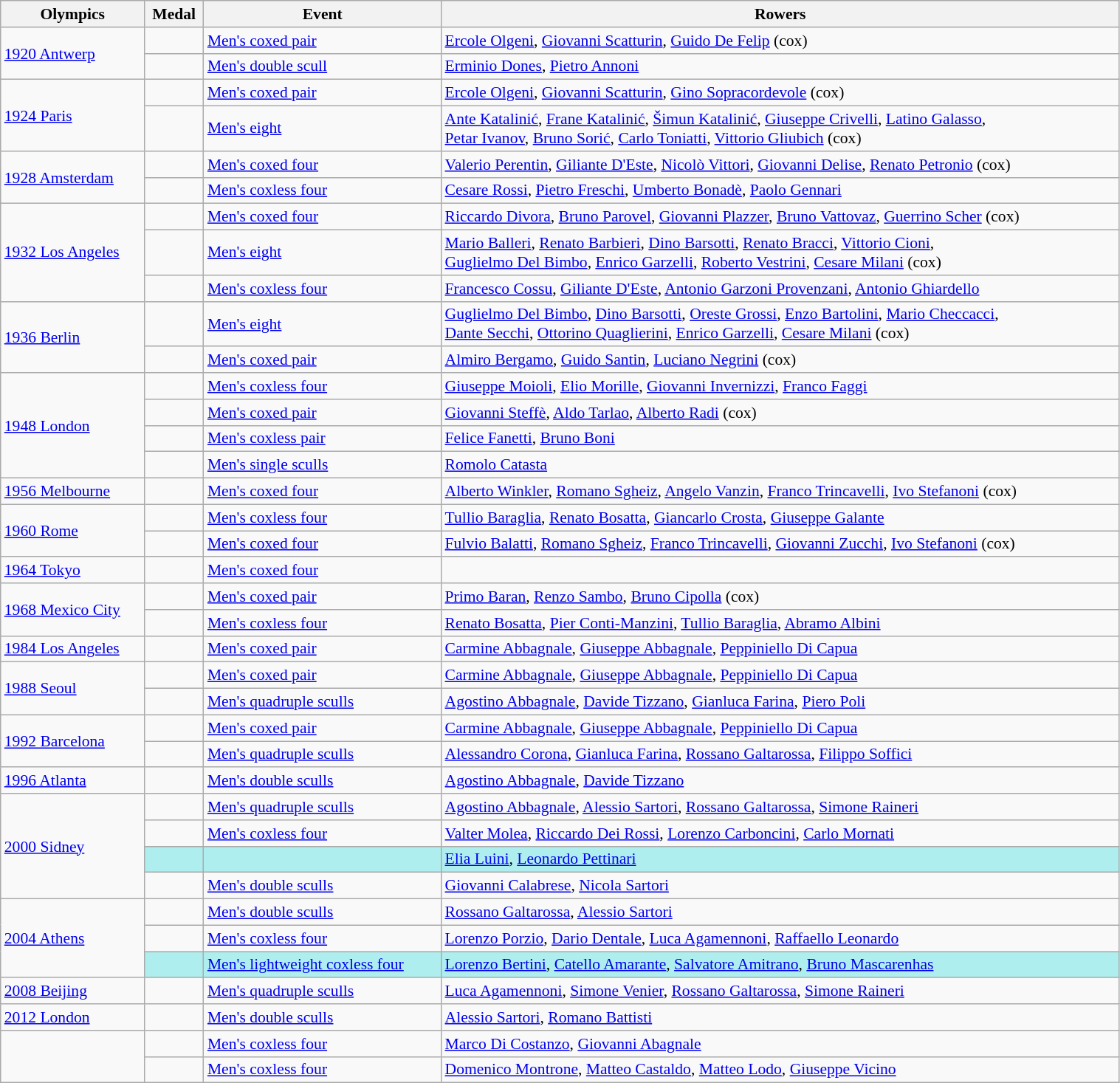<table class="wikitable sortable" width=80% style="font-size:90%; text-align:left;">
<tr>
<th>Olympics</th>
<th>Medal</th>
<th>Event</th>
<th>Rowers</th>
</tr>
<tr>
<td align=left rowspan=2><a href='#'>1920 Antwerp</a></td>
<td align=center></td>
<td><a href='#'>Men's coxed pair</a></td>
<td><a href='#'>Ercole Olgeni</a>, <a href='#'>Giovanni Scatturin</a>, <a href='#'>Guido De Felip</a> (cox)</td>
</tr>
<tr>
<td align=center></td>
<td><a href='#'>Men's double scull</a></td>
<td><a href='#'>Erminio Dones</a>, <a href='#'>Pietro Annoni</a></td>
</tr>
<tr>
<td align=left rowspan=2><a href='#'>1924 Paris</a></td>
<td align=center></td>
<td><a href='#'>Men's coxed pair</a></td>
<td><a href='#'>Ercole Olgeni</a>, <a href='#'>Giovanni Scatturin</a>, <a href='#'>Gino Sopracordevole</a> (cox)</td>
</tr>
<tr>
<td align=center></td>
<td><a href='#'>Men's eight</a></td>
<td><a href='#'>Ante Katalinić</a>, <a href='#'>Frane Katalinić</a>, <a href='#'>Šimun Katalinić</a>, <a href='#'>Giuseppe Crivelli</a>, <a href='#'>Latino Galasso</a>,<br><a href='#'>Petar Ivanov</a>, <a href='#'>Bruno Sorić</a>, <a href='#'>Carlo Toniatti</a>, <a href='#'>Vittorio Gliubich</a> (cox)</td>
</tr>
<tr>
<td align=left rowspan=2><a href='#'>1928 Amsterdam</a></td>
<td align=center></td>
<td><a href='#'>Men's coxed four</a></td>
<td><a href='#'>Valerio Perentin</a>, <a href='#'>Giliante D'Este</a>, <a href='#'>Nicolò Vittori</a>, <a href='#'>Giovanni Delise</a>, <a href='#'>Renato Petronio</a> (cox)</td>
</tr>
<tr>
<td align=center></td>
<td><a href='#'>Men's coxless four</a></td>
<td><a href='#'>Cesare Rossi</a>, <a href='#'>Pietro Freschi</a>, <a href='#'>Umberto Bonadè</a>, <a href='#'>Paolo Gennari</a></td>
</tr>
<tr>
<td align=left rowspan=3><a href='#'>1932 Los Angeles</a></td>
<td align=center></td>
<td><a href='#'>Men's coxed four</a></td>
<td><a href='#'>Riccardo Divora</a>, <a href='#'>Bruno Parovel</a>, <a href='#'>Giovanni Plazzer</a>, <a href='#'>Bruno Vattovaz</a>, <a href='#'>Guerrino Scher</a> (cox)</td>
</tr>
<tr>
<td align=center></td>
<td><a href='#'>Men's eight</a></td>
<td><a href='#'>Mario Balleri</a>, <a href='#'>Renato Barbieri</a>, <a href='#'>Dino Barsotti</a>, <a href='#'>Renato Bracci</a>, <a href='#'>Vittorio Cioni</a>,<br><a href='#'>Guglielmo Del Bimbo</a>, <a href='#'>Enrico Garzelli</a>, <a href='#'>Roberto Vestrini</a>, <a href='#'>Cesare Milani</a> (cox)</td>
</tr>
<tr>
<td align=center></td>
<td><a href='#'>Men's coxless four</a></td>
<td><a href='#'>Francesco Cossu</a>, <a href='#'>Giliante D'Este</a>, <a href='#'>Antonio Garzoni Provenzani</a>, <a href='#'>Antonio Ghiardello</a></td>
</tr>
<tr>
<td align=left rowspan=2><a href='#'>1936 Berlin</a></td>
<td align=center></td>
<td><a href='#'>Men's eight</a></td>
<td><a href='#'>Guglielmo Del Bimbo</a>, <a href='#'>Dino Barsotti</a>, <a href='#'>Oreste Grossi</a>, <a href='#'>Enzo Bartolini</a>, <a href='#'>Mario Checcacci</a>,<br><a href='#'>Dante Secchi</a>, <a href='#'>Ottorino Quaglierini</a>, <a href='#'>Enrico Garzelli</a>, <a href='#'>Cesare Milani</a> (cox)</td>
</tr>
<tr>
<td align=center></td>
<td><a href='#'>Men's coxed pair</a></td>
<td><a href='#'>Almiro Bergamo</a>, <a href='#'>Guido Santin</a>, <a href='#'>Luciano Negrini</a> (cox)</td>
</tr>
<tr>
<td align=left rowspan=4><a href='#'>1948 London</a></td>
<td align=center></td>
<td><a href='#'>Men's coxless four</a></td>
<td><a href='#'>Giuseppe Moioli</a>, <a href='#'>Elio Morille</a>, <a href='#'>Giovanni Invernizzi</a>, <a href='#'>Franco Faggi</a></td>
</tr>
<tr>
<td align=center></td>
<td><a href='#'>Men's coxed pair</a></td>
<td><a href='#'>Giovanni Steffè</a>, <a href='#'>Aldo Tarlao</a>, <a href='#'>Alberto Radi</a> (cox)</td>
</tr>
<tr>
<td align=center></td>
<td><a href='#'>Men's coxless pair</a></td>
<td><a href='#'>Felice Fanetti</a>, <a href='#'>Bruno Boni</a></td>
</tr>
<tr>
<td align=center></td>
<td><a href='#'>Men's single sculls</a></td>
<td><a href='#'>Romolo Catasta</a></td>
</tr>
<tr>
<td align=left rowspan=1><a href='#'>1956 Melbourne</a></td>
<td align=center></td>
<td><a href='#'>Men's coxed four</a></td>
<td><a href='#'>Alberto Winkler</a>, <a href='#'>Romano Sgheiz</a>, <a href='#'>Angelo Vanzin</a>, <a href='#'>Franco Trincavelli</a>, <a href='#'>Ivo Stefanoni</a> (cox)</td>
</tr>
<tr>
<td align=left rowspan=2><a href='#'>1960 Rome</a></td>
<td align=center></td>
<td><a href='#'>Men's coxless four</a></td>
<td><a href='#'>Tullio Baraglia</a>, <a href='#'>Renato Bosatta</a>, <a href='#'>Giancarlo Crosta</a>, <a href='#'>Giuseppe Galante</a></td>
</tr>
<tr>
<td align=center></td>
<td><a href='#'>Men's coxed four</a></td>
<td><a href='#'>Fulvio Balatti</a>, <a href='#'>Romano Sgheiz</a>, <a href='#'>Franco Trincavelli</a>, <a href='#'>Giovanni Zucchi</a>, <a href='#'>Ivo Stefanoni</a> (cox)</td>
</tr>
<tr>
<td align=left rowspan=1><a href='#'>1964 Tokyo</a></td>
<td align=center></td>
<td><a href='#'>Men's coxed four</a></td>
<td></td>
</tr>
<tr>
<td align=left rowspan=2><a href='#'>1968 Mexico City</a></td>
<td align=center></td>
<td><a href='#'>Men's coxed pair</a></td>
<td><a href='#'>Primo Baran</a>, <a href='#'>Renzo Sambo</a>, <a href='#'>Bruno Cipolla</a> (cox)</td>
</tr>
<tr>
<td align=center></td>
<td><a href='#'>Men's coxless four</a></td>
<td><a href='#'>Renato Bosatta</a>, <a href='#'>Pier Conti-Manzini</a>, <a href='#'>Tullio Baraglia</a>, <a href='#'>Abramo Albini</a></td>
</tr>
<tr>
<td align=left rowspan=1><a href='#'>1984 Los Angeles</a></td>
<td align=center></td>
<td><a href='#'>Men's coxed pair</a></td>
<td><a href='#'>Carmine Abbagnale</a>, <a href='#'>Giuseppe Abbagnale</a>, <a href='#'>Peppiniello Di Capua</a></td>
</tr>
<tr>
<td align=left rowspan=2><a href='#'>1988 Seoul</a></td>
<td align=center></td>
<td><a href='#'>Men's coxed pair</a></td>
<td><a href='#'>Carmine Abbagnale</a>, <a href='#'>Giuseppe Abbagnale</a>, <a href='#'>Peppiniello Di Capua</a></td>
</tr>
<tr>
<td align=center></td>
<td><a href='#'>Men's quadruple sculls</a></td>
<td><a href='#'>Agostino Abbagnale</a>, <a href='#'>Davide Tizzano</a>, <a href='#'>Gianluca Farina</a>, <a href='#'>Piero Poli</a></td>
</tr>
<tr>
<td align=left rowspan=2><a href='#'>1992 Barcelona</a></td>
<td align=center></td>
<td><a href='#'>Men's coxed pair</a></td>
<td><a href='#'>Carmine Abbagnale</a>, <a href='#'>Giuseppe Abbagnale</a>, <a href='#'>Peppiniello Di Capua</a></td>
</tr>
<tr>
<td align=center></td>
<td><a href='#'>Men's quadruple sculls</a></td>
<td><a href='#'>Alessandro Corona</a>, <a href='#'>Gianluca Farina</a>, <a href='#'>Rossano Galtarossa</a>, <a href='#'>Filippo Soffici</a></td>
</tr>
<tr>
<td align=left rowspan=1><a href='#'>1996 Atlanta</a></td>
<td align=center></td>
<td><a href='#'>Men's double sculls</a></td>
<td><a href='#'>Agostino Abbagnale</a>, <a href='#'>Davide Tizzano</a></td>
</tr>
<tr>
<td align=left rowspan=4><a href='#'>2000 Sidney</a></td>
<td align=center></td>
<td><a href='#'>Men's quadruple sculls</a></td>
<td><a href='#'>Agostino Abbagnale</a>, <a href='#'>Alessio Sartori</a>, <a href='#'>Rossano Galtarossa</a>, <a href='#'>Simone Raineri</a></td>
</tr>
<tr>
<td align=center></td>
<td><a href='#'>Men's coxless four</a></td>
<td><a href='#'>Valter Molea</a>, <a href='#'>Riccardo Dei Rossi</a>, <a href='#'>Lorenzo Carboncini</a>, <a href='#'>Carlo Mornati</a></td>
</tr>
<tr bgcolor=PaleTurquoise>
<td align=center></td>
<td></td>
<td><a href='#'>Elia Luini</a>, <a href='#'>Leonardo Pettinari</a></td>
</tr>
<tr>
<td align=center></td>
<td><a href='#'>Men's double sculls</a></td>
<td><a href='#'>Giovanni Calabrese</a>, <a href='#'>Nicola Sartori</a></td>
</tr>
<tr>
<td align=left rowspan=3><a href='#'>2004 Athens</a></td>
<td align=center></td>
<td><a href='#'>Men's double sculls</a></td>
<td><a href='#'>Rossano Galtarossa</a>, <a href='#'>Alessio Sartori</a></td>
</tr>
<tr>
<td align=center></td>
<td><a href='#'>Men's coxless four</a></td>
<td><a href='#'>Lorenzo Porzio</a>, <a href='#'>Dario Dentale</a>, <a href='#'>Luca Agamennoni</a>, <a href='#'>Raffaello Leonardo</a></td>
</tr>
<tr bgcolor=PaleTurquoise>
<td align=center></td>
<td><a href='#'>Men's lightweight coxless four</a></td>
<td><a href='#'>Lorenzo Bertini</a>, <a href='#'>Catello Amarante</a>, <a href='#'>Salvatore Amitrano</a>, <a href='#'>Bruno Mascarenhas</a></td>
</tr>
<tr>
<td align=left rowspan=1><a href='#'>2008 Beijing</a></td>
<td align=center></td>
<td><a href='#'>Men's quadruple sculls</a></td>
<td><a href='#'>Luca Agamennoni</a>, <a href='#'>Simone Venier</a>, <a href='#'>Rossano Galtarossa</a>, <a href='#'>Simone Raineri</a></td>
</tr>
<tr>
<td align=left rowspan=1><a href='#'>2012 London</a></td>
<td align=center></td>
<td><a href='#'>Men's double sculls</a></td>
<td><a href='#'>Alessio Sartori</a>, <a href='#'>Romano Battisti</a></td>
</tr>
<tr>
<td align=left rowspan=2></td>
<td align=center></td>
<td><a href='#'>Men's coxless four</a></td>
<td><a href='#'>Marco Di Costanzo</a>, <a href='#'>Giovanni Abagnale</a></td>
</tr>
<tr>
<td align=center></td>
<td><a href='#'>Men's coxless four</a></td>
<td><a href='#'>Domenico Montrone</a>, <a href='#'>Matteo Castaldo</a>, <a href='#'>Matteo Lodo</a>, <a href='#'>Giuseppe Vicino</a></td>
</tr>
</table>
